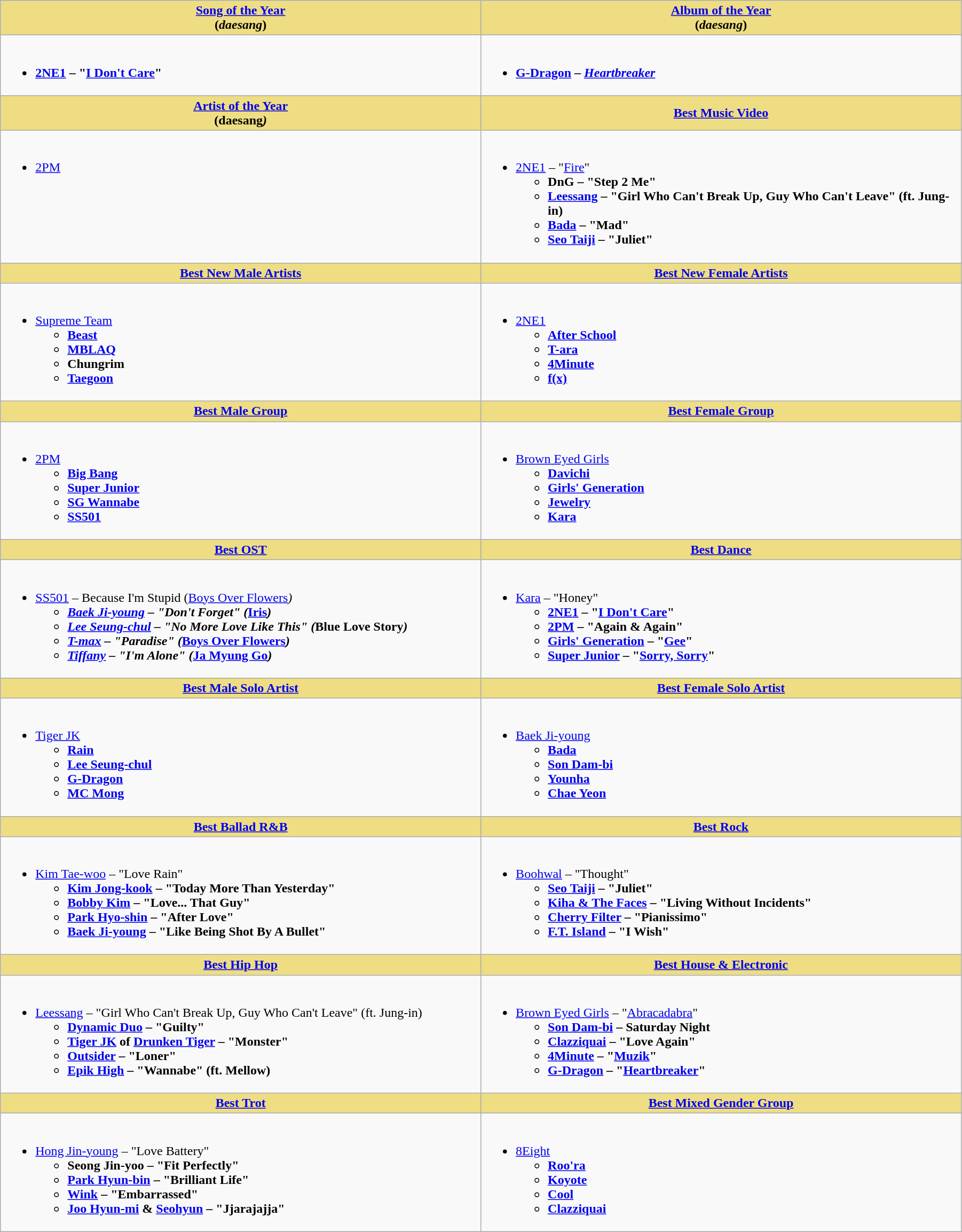<table class="wikitable" style="width:95%">
<tr>
<th style="background:#EEDD82; width:50%"><a href='#'>Song of the Year</a><br>(<em>daesang</em>)</th>
<th style="background:#EEDD82; width:50%"><a href='#'>Album of the Year</a><br>(<em>daesang</em>)</th>
</tr>
<tr>
<td valign="top"><br><ul><li><strong><a href='#'>2NE1</a> – "<a href='#'>I Don't Care</a>"</strong></li></ul></td>
<td valign="top"><br><ul><li><strong><a href='#'>G-Dragon</a> – <em><a href='#'>Heartbreaker</a><strong><em></li></ul></td>
</tr>
<tr>
<th style="background:#EEDD82; width:50%"><a href='#'>Artist of the Year</a><br>(</em>daesang<em>)</th>
<th style="background:#EEDD82; width:50%"><a href='#'>Best Music Video</a></th>
</tr>
<tr>
<td valign="top"><br><ul><li></strong><a href='#'>2PM</a><strong></li></ul></td>
<td valign="top"><br><ul><li></strong><a href='#'>2NE1</a> – "<a href='#'>Fire</a>"<strong><ul><li>DnG – "Step 2 Me"</li><li><a href='#'>Leessang</a> – "Girl Who Can't Break Up, Guy Who Can't Leave" (ft. Jung-in)</li><li><a href='#'>Bada</a> – "Mad"</li><li><a href='#'>Seo Taiji</a> – "Juliet"</li></ul></li></ul></td>
</tr>
<tr>
<th style="background:#EEDD82; width:50%"><a href='#'>Best New Male Artists</a></th>
<th style="background:#EEDD82; width:50%"><a href='#'>Best New Female Artists</a></th>
</tr>
<tr>
<td valign="top"><br><ul><li></strong><a href='#'>Supreme Team</a><strong><ul><li><a href='#'>Beast</a></li><li><a href='#'>MBLAQ</a></li><li>Chungrim</li><li><a href='#'>Taegoon</a></li></ul></li></ul></td>
<td valign="top"><br><ul><li></strong><a href='#'>2NE1</a><strong><ul><li><a href='#'>After School</a></li><li><a href='#'>T-ara</a></li><li><a href='#'>4Minute</a></li><li><a href='#'>f(x)</a></li></ul></li></ul></td>
</tr>
<tr>
<th style="background:#EEDD82; width:50%"><a href='#'>Best Male Group</a></th>
<th style="background:#EEDD82; width:50%"><a href='#'>Best Female Group</a></th>
</tr>
<tr>
<td valign="top"><br><ul><li></strong><a href='#'>2PM</a><strong><ul><li><a href='#'>Big Bang</a></li><li><a href='#'>Super Junior</a></li><li><a href='#'>SG Wannabe</a></li><li><a href='#'>SS501</a></li></ul></li></ul></td>
<td valign="top"><br><ul><li></strong><a href='#'>Brown Eyed Girls</a><strong><ul><li><a href='#'>Davichi</a></li><li><a href='#'>Girls' Generation</a></li><li><a href='#'>Jewelry</a></li><li><a href='#'>Kara</a></li></ul></li></ul></td>
</tr>
<tr>
<th style="background:#EEDD82; width:50%"><a href='#'>Best OST</a></th>
<th style="background:#EEDD82; width:50%"><a href='#'>Best Dance</a></th>
</tr>
<tr>
<td valign="top"><br><ul><li></strong><a href='#'>SS501</a> – Because I'm Stupid (</em><a href='#'>Boys Over Flowers</a><em>)<strong><ul><li><a href='#'>Baek Ji-young</a> – "Don't Forget" (</em><a href='#'>Iris</a><em>)</li><li><a href='#'>Lee Seung-chul</a> – "No More Love Like This" (</em>Blue Love Story<em>)</li><li><a href='#'>T-max</a> – "Paradise" (</em><a href='#'>Boys Over Flowers</a><em>)</li><li><a href='#'>Tiffany</a> – "I'm Alone" (</em><a href='#'>Ja Myung Go</a><em>)</li></ul></li></ul></td>
<td valign="top"><br><ul><li></strong><a href='#'>Kara</a> – "Honey"<strong><ul><li><a href='#'>2NE1</a> – "<a href='#'>I Don't Care</a>"</li><li><a href='#'>2PM</a> – "Again & Again"</li><li><a href='#'>Girls' Generation</a> – "<a href='#'>Gee</a>"</li><li><a href='#'>Super Junior</a> – "<a href='#'>Sorry, Sorry</a>"</li></ul></li></ul></td>
</tr>
<tr>
<th style="background:#EEDD82; width:50%"><a href='#'>Best Male Solo Artist</a></th>
<th style="background:#EEDD82; width:50%"><a href='#'>Best Female Solo Artist</a></th>
</tr>
<tr>
<td valign="top"><br><ul><li></strong><a href='#'>Tiger JK</a><strong><ul><li><a href='#'>Rain</a></li><li><a href='#'>Lee Seung-chul</a></li><li><a href='#'>G-Dragon</a></li><li><a href='#'>MC Mong</a></li></ul></li></ul></td>
<td valign="top"><br><ul><li></strong><a href='#'>Baek Ji-young</a><strong><ul><li><a href='#'>Bada</a></li><li><a href='#'>Son Dam-bi</a></li><li><a href='#'>Younha</a></li><li><a href='#'>Chae Yeon</a></li></ul></li></ul></td>
</tr>
<tr>
<th style="background:#EEDD82; width:50%"><a href='#'>Best Ballad R&B</a></th>
<th style="background:#EEDD82; width:50%"><a href='#'>Best Rock</a></th>
</tr>
<tr>
<td valign="top"><br><ul><li></strong><a href='#'>Kim Tae-woo</a> – "Love Rain"<strong><ul><li><a href='#'>Kim Jong-kook</a> – "Today More Than Yesterday"</li><li><a href='#'>Bobby Kim</a> – "Love... That Guy"</li><li><a href='#'>Park Hyo-shin</a> – "After Love"</li><li><a href='#'>Baek Ji-young</a> – "Like Being Shot By A Bullet"</li></ul></li></ul></td>
<td valign="top"><br><ul><li></strong><a href='#'>Boohwal</a> – "Thought"<strong><ul><li><a href='#'>Seo Taiji</a> – "Juliet"</li><li><a href='#'>Kiha & The Faces</a> – "Living Without Incidents"</li><li><a href='#'>Cherry Filter</a> – "Pianissimo"</li><li><a href='#'>F.T. Island</a> – "I Wish"</li></ul></li></ul></td>
</tr>
<tr>
<th style="background:#EEDD82; width:50%"><a href='#'>Best Hip Hop</a></th>
<th style="background:#EEDD82; width:50%"><a href='#'>Best House & Electronic</a></th>
</tr>
<tr>
<td valign="top"><br><ul><li></strong><a href='#'>Leessang</a> – "Girl Who Can't Break Up, Guy Who Can't Leave" (ft. Jung-in)<strong><ul><li><a href='#'>Dynamic Duo</a> – "Guilty"</li><li><a href='#'>Tiger JK</a> of <a href='#'>Drunken Tiger</a> – "Monster"</li><li><a href='#'>Outsider</a> – "Loner"</li><li><a href='#'>Epik High</a> – "Wannabe" (ft. Mellow)</li></ul></li></ul></td>
<td valign="top"><br><ul><li></strong><a href='#'>Brown Eyed Girls</a> – "<a href='#'>Abracadabra</a>"<strong><ul><li><a href='#'>Son Dam-bi</a> – Saturday Night</li><li><a href='#'>Clazziquai</a> – "Love Again"</li><li><a href='#'>4Minute</a> – "<a href='#'>Muzik</a>"</li><li><a href='#'>G-Dragon</a> – "<a href='#'>Heartbreaker</a>"</li></ul></li></ul></td>
</tr>
<tr>
<th style="background:#EEDD82; width:50%"><a href='#'>Best Trot</a></th>
<th style="background:#EEDD82; width:50%"><a href='#'>Best Mixed Gender Group</a></th>
</tr>
<tr>
<td valign="top"><br><ul><li></strong><a href='#'>Hong Jin-young</a> – "Love Battery"<strong><ul><li>Seong Jin-yoo – "Fit Perfectly"</li><li><a href='#'>Park Hyun-bin</a> – "Brilliant Life"</li><li><a href='#'>Wink</a> – "Embarrassed"</li><li><a href='#'>Joo Hyun-mi</a> & <a href='#'>Seohyun</a> – "Jjarajajja"</li></ul></li></ul></td>
<td valign="top"><br><ul><li></strong><a href='#'>8Eight</a><strong><ul><li><a href='#'>Roo'ra</a></li><li><a href='#'>Koyote</a></li><li><a href='#'>Cool</a></li><li><a href='#'>Clazziquai</a></li></ul></li></ul></td>
</tr>
</table>
